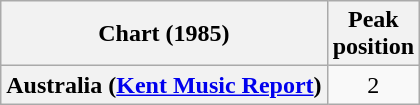<table class="wikitable sortable plainrowheaders" style="text-align:center">
<tr>
<th>Chart (1985)</th>
<th>Peak<br>position</th>
</tr>
<tr>
<th scope="row">Australia (<a href='#'>Kent Music Report</a>)</th>
<td>2</td>
</tr>
</table>
